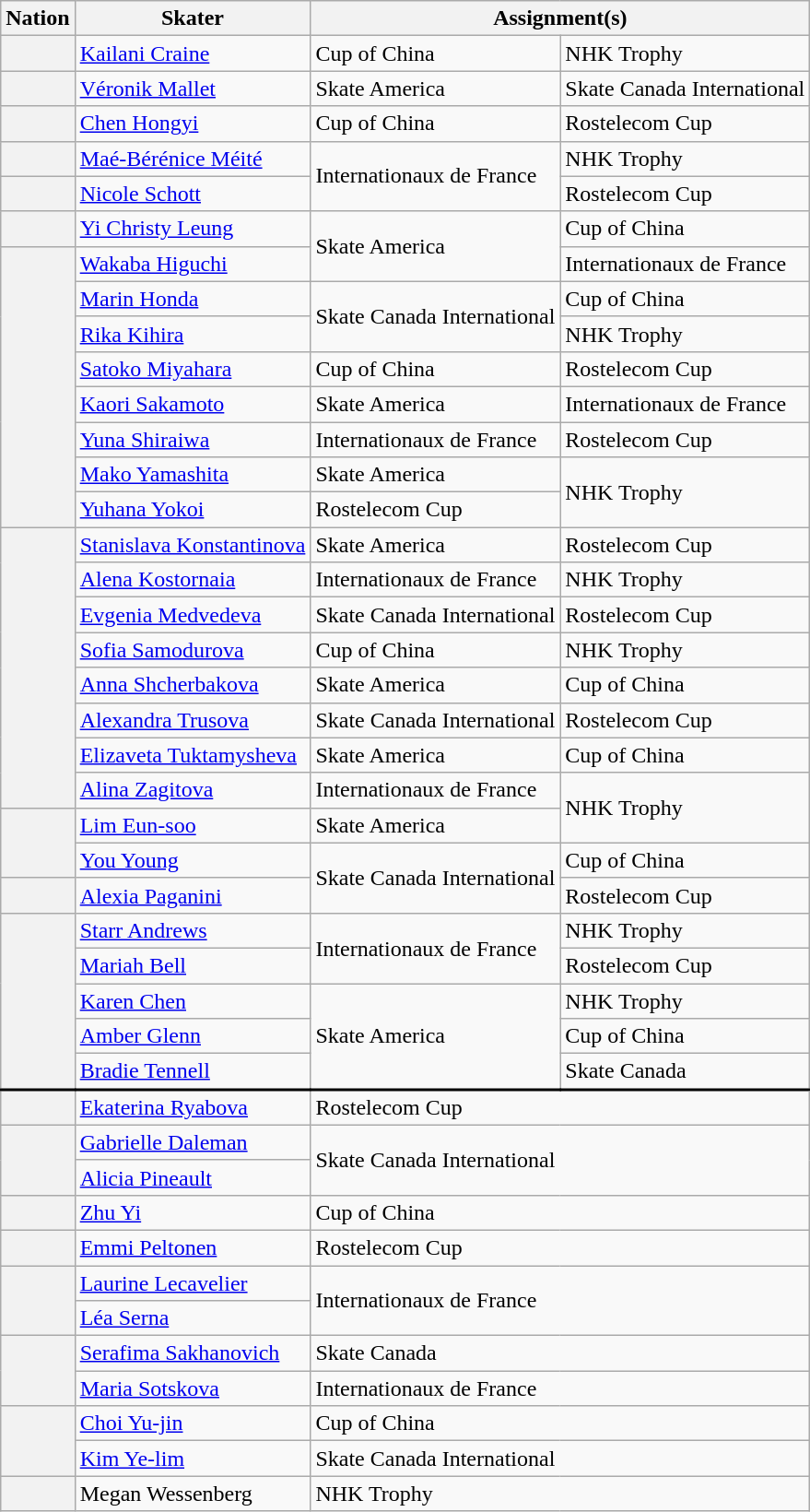<table class="wikitable unsortable" style="text-align:left">
<tr>
<th scope="col">Nation</th>
<th scope="col">Skater</th>
<th scope="col" colspan="2">Assignment(s)</th>
</tr>
<tr>
<th scope="row" style="text-align:left"></th>
<td><a href='#'>Kailani Craine</a></td>
<td>Cup of China</td>
<td>NHK Trophy</td>
</tr>
<tr>
<th scope="row" style="text-align:left"></th>
<td><a href='#'>Véronik Mallet</a></td>
<td>Skate America</td>
<td>Skate Canada International</td>
</tr>
<tr>
<th scope="row" style="text-align:left"></th>
<td><a href='#'>Chen Hongyi</a></td>
<td>Cup of China</td>
<td>Rostelecom Cup</td>
</tr>
<tr>
<th scope="row" style="text-align:left"></th>
<td><a href='#'>Maé-Bérénice Méité</a></td>
<td rowspan="2">Internationaux de France</td>
<td>NHK Trophy</td>
</tr>
<tr>
<th scope="row" style="text-align:left"></th>
<td><a href='#'>Nicole Schott</a></td>
<td>Rostelecom Cup</td>
</tr>
<tr>
<th scope="row" style="text-align:left"></th>
<td><a href='#'>Yi Christy Leung</a></td>
<td rowspan="2">Skate America</td>
<td>Cup of China</td>
</tr>
<tr>
<th scope="row" style="text-align:left" rowspan="8"></th>
<td><a href='#'>Wakaba Higuchi</a></td>
<td>Internationaux de France</td>
</tr>
<tr>
<td><a href='#'>Marin Honda</a></td>
<td rowspan="2">Skate Canada International</td>
<td>Cup of China</td>
</tr>
<tr>
<td><a href='#'>Rika Kihira</a></td>
<td>NHK Trophy</td>
</tr>
<tr>
<td><a href='#'>Satoko Miyahara</a></td>
<td>Cup of China</td>
<td>Rostelecom Cup</td>
</tr>
<tr>
<td><a href='#'>Kaori Sakamoto</a></td>
<td>Skate America</td>
<td>Internationaux de France</td>
</tr>
<tr>
<td><a href='#'>Yuna Shiraiwa</a></td>
<td>Internationaux de France</td>
<td>Rostelecom Cup</td>
</tr>
<tr>
<td><a href='#'>Mako Yamashita</a></td>
<td>Skate America</td>
<td rowspan="2">NHK Trophy</td>
</tr>
<tr>
<td><a href='#'>Yuhana Yokoi</a></td>
<td>Rostelecom Cup</td>
</tr>
<tr>
<th scope="row" style="text-align:left" rowspan="8"></th>
<td><a href='#'>Stanislava Konstantinova</a></td>
<td>Skate America</td>
<td>Rostelecom Cup</td>
</tr>
<tr>
<td><a href='#'>Alena Kostornaia</a></td>
<td>Internationaux de France</td>
<td>NHK Trophy</td>
</tr>
<tr>
<td><a href='#'>Evgenia Medvedeva</a></td>
<td>Skate Canada International</td>
<td>Rostelecom Cup</td>
</tr>
<tr>
<td><a href='#'>Sofia Samodurova</a></td>
<td>Cup of China</td>
<td>NHK Trophy</td>
</tr>
<tr>
<td><a href='#'>Anna Shcherbakova</a></td>
<td>Skate America</td>
<td>Cup of China</td>
</tr>
<tr>
<td><a href='#'>Alexandra Trusova</a></td>
<td>Skate Canada International</td>
<td>Rostelecom Cup</td>
</tr>
<tr>
<td><a href='#'>Elizaveta Tuktamysheva</a></td>
<td>Skate America</td>
<td>Cup of China</td>
</tr>
<tr>
<td><a href='#'>Alina Zagitova</a></td>
<td>Internationaux de France</td>
<td rowspan="2">NHK Trophy</td>
</tr>
<tr>
<th scope="row" style="text-align:left" rowspan="2"></th>
<td><a href='#'>Lim Eun-soo</a></td>
<td>Skate America</td>
</tr>
<tr>
<td><a href='#'>You Young</a></td>
<td rowspan="2">Skate Canada International</td>
<td>Cup of China</td>
</tr>
<tr>
<th scope="row" style="text-align:left"></th>
<td><a href='#'>Alexia Paganini</a></td>
<td>Rostelecom Cup</td>
</tr>
<tr>
<th scope="row" style="text-align:left" rowspan="5"></th>
<td><a href='#'>Starr Andrews</a></td>
<td rowspan="2">Internationaux de France</td>
<td>NHK Trophy</td>
</tr>
<tr>
<td><a href='#'>Mariah Bell</a></td>
<td>Rostelecom Cup</td>
</tr>
<tr>
<td><a href='#'>Karen Chen</a></td>
<td rowspan="3">Skate America</td>
<td>NHK Trophy</td>
</tr>
<tr>
<td><a href='#'>Amber Glenn</a></td>
<td>Cup of China</td>
</tr>
<tr>
<td><a href='#'>Bradie Tennell</a></td>
<td>Skate Canada</td>
</tr>
<tr style="border-top:2.5px solid">
<th scope="row" style="text-align:left"></th>
<td><a href='#'>Ekaterina Ryabova</a></td>
<td colspan="2">Rostelecom Cup</td>
</tr>
<tr>
<th scope="row" style="text-align:left" rowspan="2"></th>
<td><a href='#'>Gabrielle Daleman</a></td>
<td colspan="2" rowspan="2">Skate Canada International</td>
</tr>
<tr>
<td><a href='#'>Alicia Pineault</a></td>
</tr>
<tr>
<th scope="row" style="text-align:left"></th>
<td><a href='#'>Zhu Yi</a></td>
<td colspan="2">Cup of China</td>
</tr>
<tr>
<th scope="row" style="text-align:left"></th>
<td><a href='#'>Emmi Peltonen</a></td>
<td colspan="2">Rostelecom Cup</td>
</tr>
<tr>
<th scope="row" style="text-align:left" rowspan="2"></th>
<td><a href='#'>Laurine Lecavelier</a></td>
<td colspan="2" rowspan="2">Internationaux de France</td>
</tr>
<tr>
<td><a href='#'>Léa Serna</a></td>
</tr>
<tr>
<th scope="row" style="text-align:left" rowspan="2"></th>
<td><a href='#'>Serafima Sakhanovich</a></td>
<td colspan="2">Skate Canada</td>
</tr>
<tr>
<td><a href='#'>Maria Sotskova</a></td>
<td colspan="2">Internationaux de France</td>
</tr>
<tr>
<th scope="row" style="text-align:left" rowspan="2"></th>
<td><a href='#'>Choi Yu-jin</a></td>
<td colspan="2">Cup of China</td>
</tr>
<tr>
<td><a href='#'>Kim Ye-lim</a></td>
<td colspan=2>Skate Canada International</td>
</tr>
<tr>
<th scope="row" style="text-align:left"></th>
<td>Megan Wessenberg</td>
<td colspan="2">NHK Trophy</td>
</tr>
</table>
